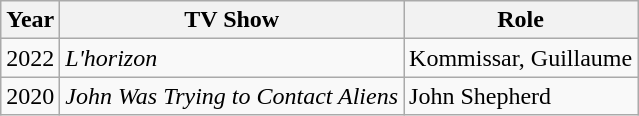<table class="wikitable">
<tr>
<th>Year</th>
<th>TV Show</th>
<th>Role</th>
</tr>
<tr>
<td>2022</td>
<td><em>L'horizon</em></td>
<td>Kommissar, Guillaume</td>
</tr>
<tr>
<td>2020</td>
<td><em>John Was Trying to Contact Aliens</em></td>
<td>John Shepherd</td>
</tr>
</table>
